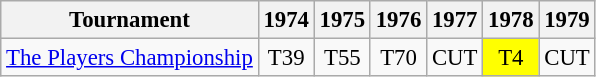<table class="wikitable" style="font-size:95%;text-align:center;">
<tr>
<th>Tournament</th>
<th>1974</th>
<th>1975</th>
<th>1976</th>
<th>1977</th>
<th>1978</th>
<th>1979</th>
</tr>
<tr>
<td align=left><a href='#'>The Players Championship</a></td>
<td>T39</td>
<td>T55</td>
<td>T70</td>
<td>CUT</td>
<td style="background:yellow;">T4</td>
<td>CUT</td>
</tr>
</table>
